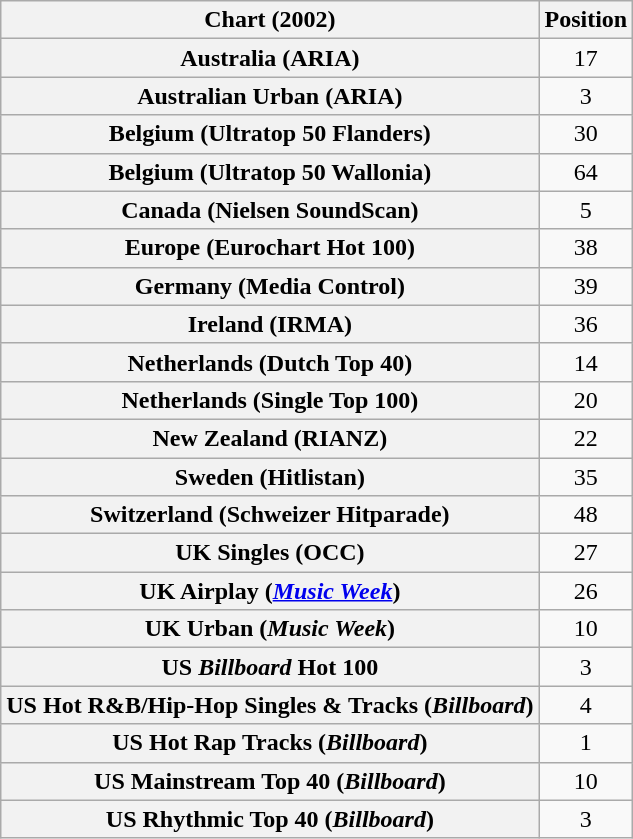<table class="wikitable sortable plainrowheaders" style="text-align:center">
<tr>
<th scope="col">Chart (2002)</th>
<th scope="col">Position</th>
</tr>
<tr>
<th scope="row">Australia (ARIA)</th>
<td>17</td>
</tr>
<tr>
<th scope="row">Australian Urban (ARIA)</th>
<td>3</td>
</tr>
<tr>
<th scope="row">Belgium (Ultratop 50 Flanders)</th>
<td>30</td>
</tr>
<tr>
<th scope="row">Belgium (Ultratop 50 Wallonia)</th>
<td>64</td>
</tr>
<tr>
<th scope="row">Canada (Nielsen SoundScan)</th>
<td>5</td>
</tr>
<tr>
<th scope="row">Europe (Eurochart Hot 100)</th>
<td>38</td>
</tr>
<tr>
<th scope="row">Germany (Media Control)</th>
<td>39</td>
</tr>
<tr>
<th scope="row">Ireland (IRMA)</th>
<td>36</td>
</tr>
<tr>
<th scope="row">Netherlands (Dutch Top 40)</th>
<td>14</td>
</tr>
<tr>
<th scope="row">Netherlands (Single Top 100)</th>
<td>20</td>
</tr>
<tr>
<th scope="row">New Zealand (RIANZ)</th>
<td>22</td>
</tr>
<tr>
<th scope="row">Sweden (Hitlistan)</th>
<td>35</td>
</tr>
<tr>
<th scope="row">Switzerland (Schweizer Hitparade)</th>
<td>48</td>
</tr>
<tr>
<th scope="row">UK Singles (OCC)</th>
<td>27</td>
</tr>
<tr>
<th scope="row">UK Airplay (<em><a href='#'>Music Week</a></em>)</th>
<td>26</td>
</tr>
<tr>
<th scope="row">UK Urban (<em>Music Week</em>)</th>
<td>10</td>
</tr>
<tr>
<th scope="row">US <em>Billboard</em> Hot 100</th>
<td>3</td>
</tr>
<tr>
<th scope="row">US Hot R&B/Hip-Hop Singles & Tracks (<em>Billboard</em>)</th>
<td>4</td>
</tr>
<tr>
<th scope="row">US Hot Rap Tracks (<em>Billboard</em>)</th>
<td>1</td>
</tr>
<tr>
<th scope="row">US Mainstream Top 40 (<em>Billboard</em>)</th>
<td>10</td>
</tr>
<tr>
<th scope="row">US Rhythmic Top 40 (<em>Billboard</em>)</th>
<td>3</td>
</tr>
</table>
